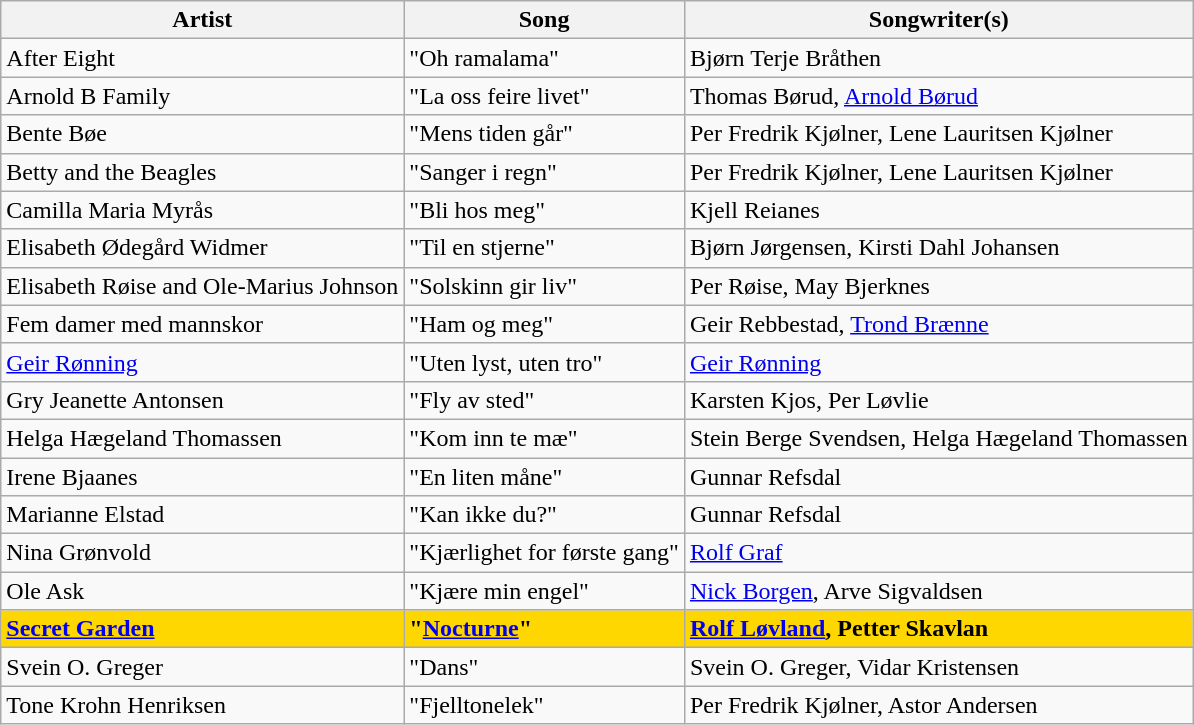<table class="sortable wikitable" style="margin: 1em auto 1em auto; text-align:left">
<tr>
<th>Artist</th>
<th>Song</th>
<th>Songwriter(s)</th>
</tr>
<tr>
<td>After Eight</td>
<td>"Oh ramalama"</td>
<td>Bjørn Terje Bråthen</td>
</tr>
<tr>
<td>Arnold B Family</td>
<td>"La oss feire livet"</td>
<td>Thomas Børud, <a href='#'>Arnold Børud</a></td>
</tr>
<tr>
<td>Bente Bøe</td>
<td>"Mens tiden går"</td>
<td>Per Fredrik Kjølner, Lene Lauritsen Kjølner</td>
</tr>
<tr>
<td>Betty and the Beagles</td>
<td>"Sanger i regn"</td>
<td>Per Fredrik Kjølner, Lene Lauritsen Kjølner</td>
</tr>
<tr>
<td>Camilla Maria Myrås</td>
<td>"Bli hos meg"</td>
<td>Kjell Reianes</td>
</tr>
<tr>
<td>Elisabeth Ødegård Widmer</td>
<td>"Til en stjerne"</td>
<td>Bjørn Jørgensen, Kirsti Dahl Johansen</td>
</tr>
<tr>
<td>Elisabeth Røise and Ole-Marius Johnson</td>
<td>"Solskinn gir liv"</td>
<td>Per Røise, May Bjerknes</td>
</tr>
<tr>
<td>Fem damer med mannskor</td>
<td>"Ham og meg"</td>
<td>Geir Rebbestad, <a href='#'>Trond Brænne</a></td>
</tr>
<tr>
<td><a href='#'>Geir Rønning</a></td>
<td>"Uten lyst, uten tro"</td>
<td><a href='#'>Geir Rønning</a></td>
</tr>
<tr>
<td>Gry Jeanette Antonsen</td>
<td>"Fly av sted"</td>
<td>Karsten Kjos, Per Løvlie</td>
</tr>
<tr>
<td>Helga Hægeland Thomassen</td>
<td>"Kom inn te mæ"</td>
<td>Stein Berge Svendsen, Helga Hægeland Thomassen</td>
</tr>
<tr>
<td>Irene Bjaanes</td>
<td>"En liten måne"</td>
<td>Gunnar Refsdal</td>
</tr>
<tr>
<td>Marianne Elstad</td>
<td>"Kan ikke du?"</td>
<td>Gunnar Refsdal</td>
</tr>
<tr>
<td>Nina Grønvold</td>
<td>"Kjærlighet for første gang"</td>
<td><a href='#'>Rolf Graf</a></td>
</tr>
<tr>
<td>Ole Ask</td>
<td>"Kjære min engel"</td>
<td><a href='#'>Nick Borgen</a>, Arve Sigvaldsen</td>
</tr>
<tr style="font-weight:bold; background:gold;">
<td><a href='#'>Secret Garden</a></td>
<td>"<a href='#'>Nocturne</a>"</td>
<td><a href='#'>Rolf Løvland</a>, Petter Skavlan</td>
</tr>
<tr>
<td>Svein O. Greger</td>
<td>"Dans"</td>
<td>Svein O. Greger, Vidar Kristensen</td>
</tr>
<tr>
<td>Tone Krohn Henriksen</td>
<td>"Fjelltonelek"</td>
<td>Per Fredrik Kjølner, Astor Andersen</td>
</tr>
</table>
